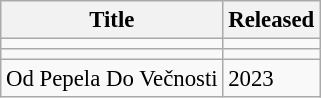<table class="wikitable" style="font-size:95%">
<tr>
<th>Title</th>
<th>Released</th>
</tr>
<tr>
<td></td>
<td></td>
</tr>
<tr>
<td></td>
<td></td>
</tr>
<tr>
<td>Od Pepela Do Večnosti</td>
<td>2023</td>
</tr>
</table>
